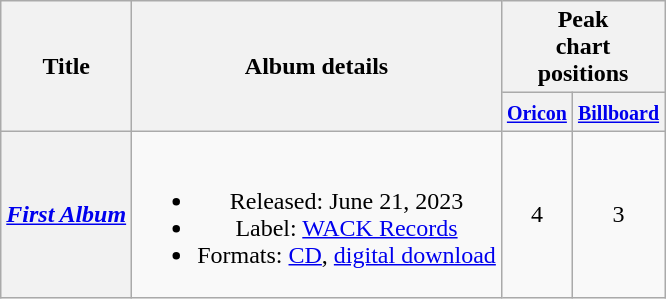<table class="wikitable plainrowheaders" style="text-align:center;">
<tr>
<th scope="col" rowspan="2">Title</th>
<th scope="col" rowspan="2">Album details</th>
<th scope="col" colspan="2">Peak <br> chart <br> positions</th>
</tr>
<tr>
<th scope="col"><small><a href='#'>Oricon</a></small><br></th>
<th scope="col" colspan="1"><small><a href='#'>Billboard</a></small></th>
</tr>
<tr>
<th scope="row"><em><a href='#'>First Album</a></em></th>
<td><br><ul><li>Released: June 21, 2023</li><li>Label: <a href='#'>WACK Records</a></li><li>Formats: <a href='#'>CD</a>, <a href='#'>digital download</a></li></ul></td>
<td>4</td>
<td>3</td>
</tr>
</table>
